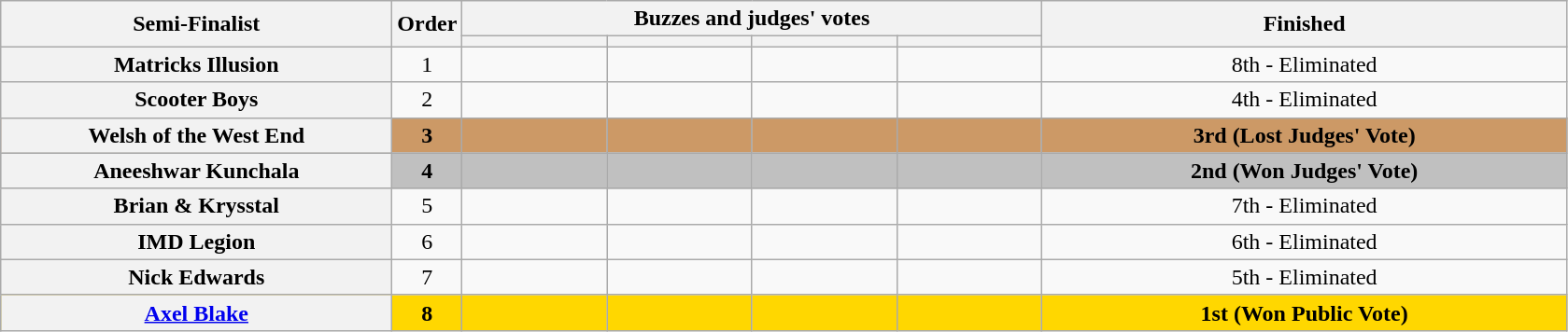<table class="wikitable plainrowheaders sortable" style="text-align:center;">
<tr>
<th rowspan="2" class="unsortable" scope="col" style="width:17em;">Semi-Finalist</th>
<th rowspan="2" scope="col" style="width:1em;">Order</th>
<th colspan="4" class="unsortable" scope="col" style="width:24em;">Buzzes and judges' votes</th>
<th rowspan="2" scope="col" style="width:23em;">Finished</th>
</tr>
<tr>
<th class="unsortable" scope="col" style="width:6em;"></th>
<th class="unsortable" scope="col" style="width:6em;"></th>
<th class="unsortable" scope="col" style="width:6em;"></th>
<th class="unsortable" scope="col" style="width:6em;"></th>
</tr>
<tr>
<th scope="row">Matricks Illusion</th>
<td>1</td>
<td style="text-align:center;"></td>
<td style="text-align:center;"></td>
<td style="text-align:center;"></td>
<td style="text-align:center;"></td>
<td>8th - Eliminated</td>
</tr>
<tr>
<th scope="row">Scooter Boys</th>
<td>2</td>
<td style="text-align:center;"></td>
<td style="text-align:center;"></td>
<td style="text-align:center;"></td>
<td style="text-align:center;"></td>
<td>4th - Eliminated</td>
</tr>
<tr bgcolor=#c96>
<th scope="row"><strong>Welsh of the West End</strong></th>
<td><strong>3</strong></td>
<td style="text-align:center;"></td>
<td style="text-align:center;"></td>
<td style="text-align:center;"></td>
<td style="text-align:center;"></td>
<td><strong>3rd (Lost Judges' Vote)</strong></td>
</tr>
<tr bgcolor=silver>
<th scope="row"><strong>Aneeshwar Kunchala</strong></th>
<td><strong>4</strong></td>
<td style="text-align:center;"></td>
<td style="text-align:center;"></td>
<td style="text-align:center;"></td>
<td style="text-align:center;"></td>
<td><strong>2nd (Won Judges' Vote)</strong></td>
</tr>
<tr>
<th scope="row">Brian & Krysstal</th>
<td>5</td>
<td style="text-align:center;"></td>
<td style="text-align:center;"></td>
<td style="text-align:center;"></td>
<td style="text-align:center;"></td>
<td>7th - Eliminated</td>
</tr>
<tr>
<th scope="row">IMD Legion</th>
<td>6</td>
<td style="text-align:center;"></td>
<td style="text-align:center;"></td>
<td style="text-align:center;"></td>
<td style="text-align:center;"></td>
<td>6th - Eliminated</td>
</tr>
<tr>
<th scope="row">Nick Edwards</th>
<td>7</td>
<td style="text-align:center;"></td>
<td style="text-align:center;"></td>
<td style="text-align:center;"></td>
<td style="text-align:center;"></td>
<td>5th - Eliminated</td>
</tr>
<tr bgcolor=gold>
<th scope="row"><strong><a href='#'>Axel Blake</a></strong></th>
<td><strong>8</strong></td>
<td style="text-align:center;"></td>
<td style="text-align:center;"></td>
<td style="text-align:center;"></td>
<td style="text-align:center;"></td>
<td><strong>1st (Won Public Vote)</strong></td>
</tr>
</table>
